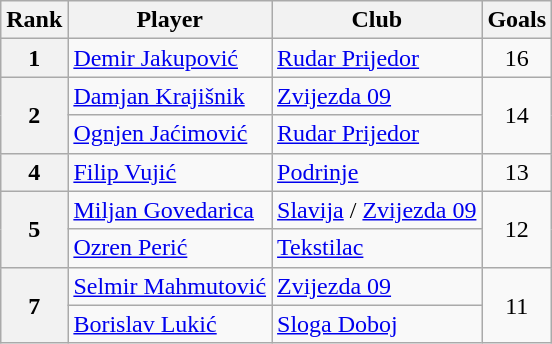<table class="wikitable" style="text-align:center">
<tr>
<th>Rank</th>
<th>Player</th>
<th>Club</th>
<th>Goals</th>
</tr>
<tr>
<th>1</th>
<td align="left"> <a href='#'>Demir Jakupović</a></td>
<td align="left"><a href='#'>Rudar Prijedor</a></td>
<td>16</td>
</tr>
<tr>
<th rowspan="2">2</th>
<td align="left"> <a href='#'>Damjan Krajišnik</a></td>
<td align="left"><a href='#'>Zvijezda 09</a></td>
<td rowspan="2">14</td>
</tr>
<tr>
<td align="left"> <a href='#'>Ognjen Jaćimović</a></td>
<td align="left"><a href='#'>Rudar Prijedor</a></td>
</tr>
<tr>
<th>4</th>
<td align="left"> <a href='#'>Filip Vujić</a></td>
<td align="left"><a href='#'>Podrinje</a></td>
<td>13</td>
</tr>
<tr>
<th rowspan="2">5</th>
<td align="left"> <a href='#'>Miljan Govedarica</a></td>
<td align="left"><a href='#'>Slavija</a> / <a href='#'>Zvijezda 09</a></td>
<td rowspan="2">12</td>
</tr>
<tr>
<td align="left"> <a href='#'>Ozren Perić</a></td>
<td align="left"><a href='#'>Tekstilac</a></td>
</tr>
<tr>
<th rowspan="2">7</th>
<td align="left"> <a href='#'>Selmir Mahmutović</a></td>
<td align="left"><a href='#'>Zvijezda 09</a></td>
<td rowspan="2">11</td>
</tr>
<tr>
<td align="left"> <a href='#'>Borislav Lukić</a></td>
<td align="left"><a href='#'>Sloga Doboj</a></td>
</tr>
</table>
